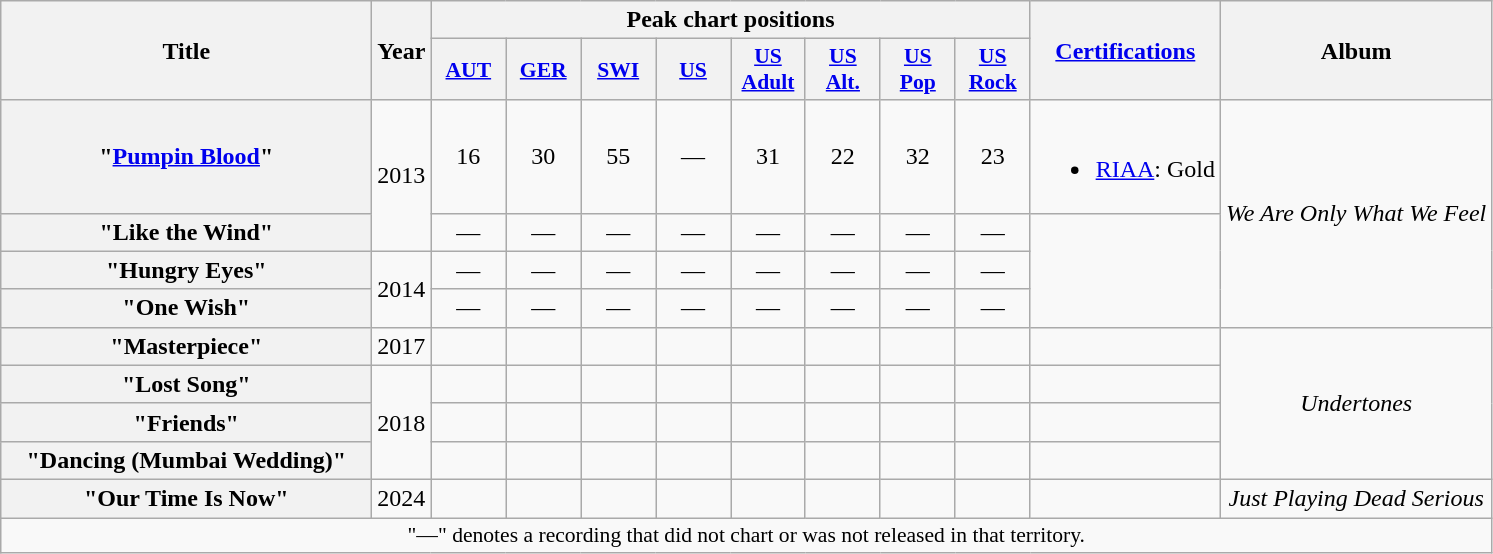<table class="wikitable plainrowheaders" style="text-align:center;">
<tr>
<th scope="col" rowspan="2" style="width:15em;">Title</th>
<th scope="col" rowspan="2">Year</th>
<th scope="col" colspan="8">Peak chart positions</th>
<th scope="col" rowspan="2"><a href='#'>Certifications</a></th>
<th scope="col" rowspan="2">Album</th>
</tr>
<tr>
<th scope="col" style="width:3em; font-size:90%;"><a href='#'>AUT</a><br></th>
<th scope="col" style="width:3em; font-size:90%;"><a href='#'>GER</a><br></th>
<th scope="col" style="width:3em; font-size:90%;"><a href='#'>SWI</a><br></th>
<th scope="col" style="width:3em; font-size:90%;"><a href='#'>US</a></th>
<th scope="col" style="width:3em; font-size:90%;"><a href='#'>US<br>Adult</a><br></th>
<th scope="col" style="width:3em; font-size:90%;"><a href='#'>US<br>Alt.</a><br></th>
<th scope="col" style="width:3em; font-size:90%;"><a href='#'>US<br>Pop</a><br></th>
<th scope="col" style="width:3em; font-size:90%;"><a href='#'>US<br>Rock</a><br></th>
</tr>
<tr>
<th scope="row">"<a href='#'>Pumpin Blood</a>"</th>
<td rowspan="2">2013</td>
<td>16</td>
<td>30</td>
<td>55</td>
<td>—</td>
<td>31</td>
<td>22</td>
<td>32</td>
<td>23</td>
<td><br><ul><li><a href='#'>RIAA</a>: Gold</li></ul></td>
<td rowspan="4"><em>We Are Only What We Feel</em></td>
</tr>
<tr>
<th scope="row">"Like the Wind"</th>
<td>—</td>
<td>—</td>
<td>—</td>
<td>—</td>
<td>—</td>
<td>—</td>
<td>—</td>
<td>—</td>
</tr>
<tr>
<th scope="row">"Hungry Eyes"</th>
<td rowspan="2">2014</td>
<td>—</td>
<td>—</td>
<td>—</td>
<td>—</td>
<td>—</td>
<td>—</td>
<td>—</td>
<td>—</td>
</tr>
<tr>
<th scope="row">"One Wish"</th>
<td>—</td>
<td>—</td>
<td>—</td>
<td>—</td>
<td>—</td>
<td>—</td>
<td>—</td>
<td>—</td>
</tr>
<tr>
<th scope="row">"Masterpiece"</th>
<td>2017</td>
<td></td>
<td></td>
<td></td>
<td></td>
<td></td>
<td></td>
<td></td>
<td></td>
<td></td>
<td rowspan="4"><em>Undertones</em></td>
</tr>
<tr>
<th scope="row">"Lost Song"</th>
<td rowspan="3">2018</td>
<td></td>
<td></td>
<td></td>
<td></td>
<td></td>
<td></td>
<td></td>
<td></td>
<td></td>
</tr>
<tr>
<th scope="row">"Friends"</th>
<td></td>
<td></td>
<td></td>
<td></td>
<td></td>
<td></td>
<td></td>
<td></td>
<td></td>
</tr>
<tr>
<th scope="row">"Dancing (Mumbai Wedding)"</th>
<td></td>
<td></td>
<td></td>
<td></td>
<td></td>
<td></td>
<td></td>
<td></td>
<td></td>
</tr>
<tr>
<th scope="row">"Our Time Is Now"</th>
<td>2024</td>
<td></td>
<td></td>
<td></td>
<td></td>
<td></td>
<td></td>
<td></td>
<td></td>
<td></td>
<td><em>Just Playing Dead Serious</em></td>
</tr>
<tr>
<td colspan="12" style="font-size:90%">"—" denotes a recording that did not chart or was not released in that territory.</td>
</tr>
</table>
